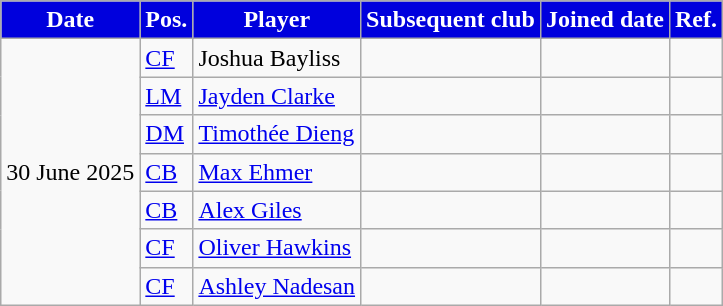<table class="wikitable plainrowheaders sortable">
<tr>
<th style="background:#0000DD;color:#FFFFFF;">Date</th>
<th style="background:#0000DD;color:#FFFFFF;">Pos.</th>
<th style="background:#0000DD;color:#FFFFFF;">Player</th>
<th style="background:#0000DD;color:#FFFFFF;">Subsequent club</th>
<th style="background:#0000DD;color:#FFFFFF;">Joined date</th>
<th style="background:#0000DD;color:#FFFFFF;">Ref.</th>
</tr>
<tr>
<td rowspan="7">30 June 2025</td>
<td><a href='#'>CF</a></td>
<td> Joshua Bayliss</td>
<td></td>
<td></td>
<td></td>
</tr>
<tr>
<td><a href='#'>LM</a></td>
<td> <a href='#'>Jayden Clarke</a></td>
<td></td>
<td></td>
<td></td>
</tr>
<tr>
<td><a href='#'>DM</a></td>
<td> <a href='#'>Timothée Dieng</a></td>
<td></td>
<td></td>
<td></td>
</tr>
<tr>
<td><a href='#'>CB</a></td>
<td> <a href='#'>Max Ehmer</a></td>
<td></td>
<td></td>
<td></td>
</tr>
<tr>
<td><a href='#'>CB</a></td>
<td> <a href='#'>Alex Giles</a></td>
<td></td>
<td></td>
<td></td>
</tr>
<tr>
<td><a href='#'>CF</a></td>
<td> <a href='#'>Oliver Hawkins</a></td>
<td></td>
<td></td>
<td></td>
</tr>
<tr>
<td><a href='#'>CF</a></td>
<td> <a href='#'>Ashley Nadesan</a></td>
<td></td>
<td></td>
<td></td>
</tr>
</table>
